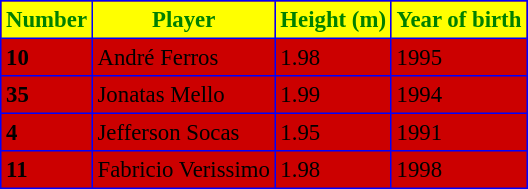<table bgcolor=#CC0000" cellpadding="3" cellspacing="0" border="1" style="color: green; font-size: 95%; border: blue solid 1px; border-collapse: collapse;">
<tr style="background:yellow;">
<td align=center><strong>Number</strong></td>
<td align=center><strong>Player</strong></td>
<td align=center><strong>Height (m)</strong></td>
<td align=center><strong>Year of birth</strong></td>
</tr>
<tr style="color: black">
<td><strong>10</strong></td>
<td>André Ferros</td>
<td>1.98</td>
<td>1995</td>
</tr>
<tr style="color: black">
<td><strong>35</strong></td>
<td>Jonatas Mello</td>
<td>1.99</td>
<td>1994</td>
</tr>
<tr style="color: black">
<td><strong>4</strong></td>
<td>Jefferson Socas</td>
<td>1.95</td>
<td>1991</td>
</tr>
<tr style="color: black">
<td><strong>11</strong></td>
<td>Fabricio Verissimo</td>
<td>1.98</td>
<td>1998</td>
</tr>
</table>
